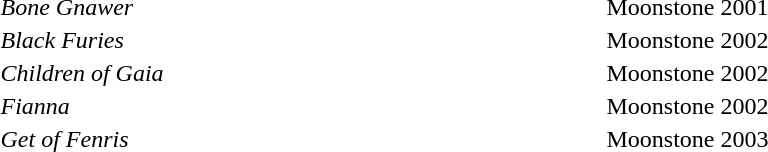<table>
<tr>
<td style="width:25em;"><em>Bone Gnawer</em></td>
<td style="width:10em;">Moonstone 2001</td>
<td style="width:10em;"></td>
<td style=""></td>
</tr>
<tr>
<td><em>Black Furies</em></td>
<td>Moonstone 2002</td>
<td></td>
<td></td>
</tr>
<tr>
<td><em>Children of Gaia</em></td>
<td>Moonstone 2002</td>
<td></td>
<td></td>
</tr>
<tr>
<td><em>Fianna</em></td>
<td>Moonstone 2002</td>
<td></td>
<td></td>
</tr>
<tr>
<td><em>Get of Fenris</em></td>
<td>Moonstone 2003</td>
<td></td>
<td></td>
</tr>
</table>
